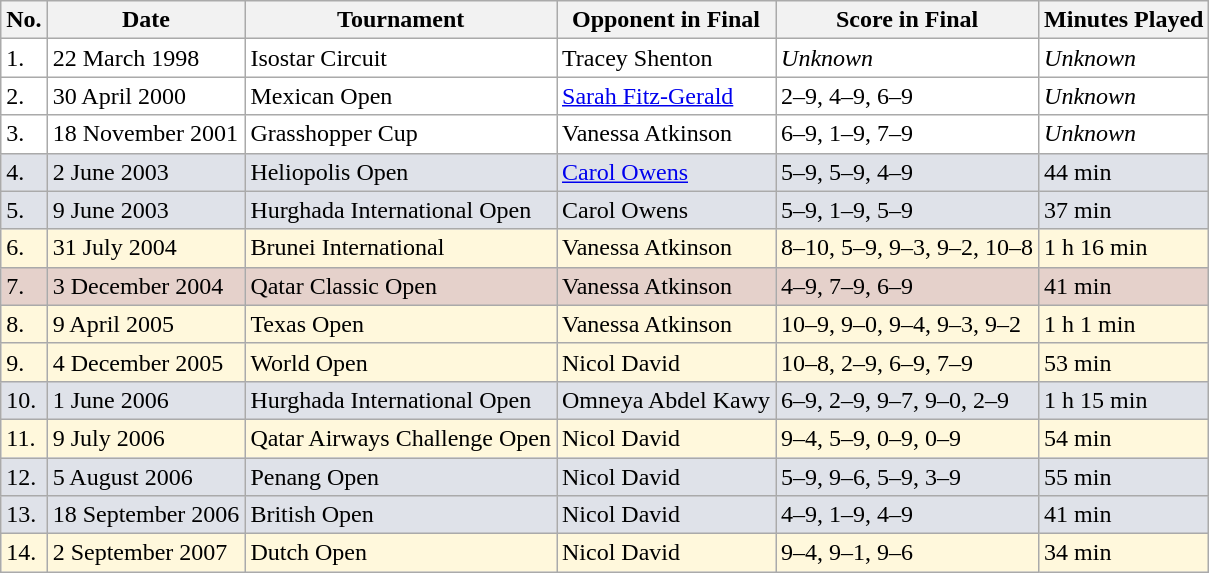<table class="sortable wikitable">
<tr>
<th>No.</th>
<th>Date</th>
<th>Tournament</th>
<th>Opponent in Final</th>
<th>Score in Final</th>
<th>Minutes Played</th>
</tr>
<tr style="background:White;">
<td>1.</td>
<td>22 March 1998</td>
<td>Isostar Circuit</td>
<td> Tracey Shenton</td>
<td><em>Unknown</em></td>
<td><em>Unknown</em></td>
</tr>
<tr style="background:White;">
<td>2.</td>
<td>30 April 2000</td>
<td>Mexican Open</td>
<td> <a href='#'>Sarah Fitz-Gerald</a></td>
<td>2–9, 4–9, 6–9</td>
<td align="left"><em>Unknown</em></td>
</tr>
<tr style="background:White;">
<td>3.</td>
<td>18 November 2001</td>
<td>Grasshopper Cup</td>
<td> Vanessa Atkinson</td>
<td>6–9, 1–9, 7–9</td>
<td align="left"><em>Unknown</em></td>
</tr>
<tr style="background:#dfe2e9;">
<td>4.</td>
<td>2 June 2003</td>
<td>Heliopolis Open</td>
<td> <a href='#'>Carol Owens</a></td>
<td>5–9, 5–9, 4–9</td>
<td align="left">44 min</td>
</tr>
<tr style="background:#dfe2e9;">
<td>5.</td>
<td>9 June 2003</td>
<td>Hurghada International Open</td>
<td> Carol Owens</td>
<td>5–9, 1–9, 5–9</td>
<td align="left">37 min</td>
</tr>
<tr style="background:Cornsilk;">
<td>6.</td>
<td>31 July 2004</td>
<td>Brunei International</td>
<td> Vanessa Atkinson</td>
<td>8–10, 5–9, 9–3, 9–2, 10–8</td>
<td align="left">1 h 16 min</td>
</tr>
<tr style="background:#e5d1cb;">
<td>7.</td>
<td>3 December 2004</td>
<td>Qatar Classic Open</td>
<td> Vanessa Atkinson</td>
<td>4–9, 7–9, 6–9</td>
<td align="left">41 min</td>
</tr>
<tr style="background:Cornsilk;">
<td>8.</td>
<td>9 April 2005</td>
<td>Texas Open</td>
<td> Vanessa Atkinson</td>
<td>10–9, 9–0, 9–4, 9–3, 9–2</td>
<td align="left">1 h 1 min</td>
</tr>
<tr style="background:Cornsilk;">
<td>9.</td>
<td>4 December 2005</td>
<td>World Open</td>
<td> Nicol David</td>
<td>10–8, 2–9, 6–9, 7–9</td>
<td align="left">53 min</td>
</tr>
<tr style="background:#dfe2e9;">
<td>10.</td>
<td>1 June 2006</td>
<td>Hurghada International Open</td>
<td> Omneya Abdel Kawy</td>
<td>6–9, 2–9, 9–7, 9–0, 2–9</td>
<td align="left">1 h 15 min</td>
</tr>
<tr style="background:Cornsilk;">
<td>11.</td>
<td>9 July 2006</td>
<td>Qatar Airways Challenge Open</td>
<td> Nicol David</td>
<td>9–4, 5–9, 0–9, 0–9</td>
<td align="left">54 min</td>
</tr>
<tr style="background:#dfe2e9;">
<td>12.</td>
<td>5 August 2006</td>
<td>Penang Open</td>
<td> Nicol David</td>
<td>5–9, 9–6, 5–9, 3–9</td>
<td align="left">55 min</td>
</tr>
<tr style="background:#dfe2e9;">
<td>13.</td>
<td>18 September 2006</td>
<td>British Open</td>
<td> Nicol David</td>
<td>4–9, 1–9, 4–9</td>
<td align="left">41 min</td>
</tr>
<tr style="background:Cornsilk;">
<td>14.</td>
<td>2 September 2007</td>
<td>Dutch Open</td>
<td> Nicol David</td>
<td>9–4, 9–1, 9–6</td>
<td align="left">34 min</td>
</tr>
</table>
